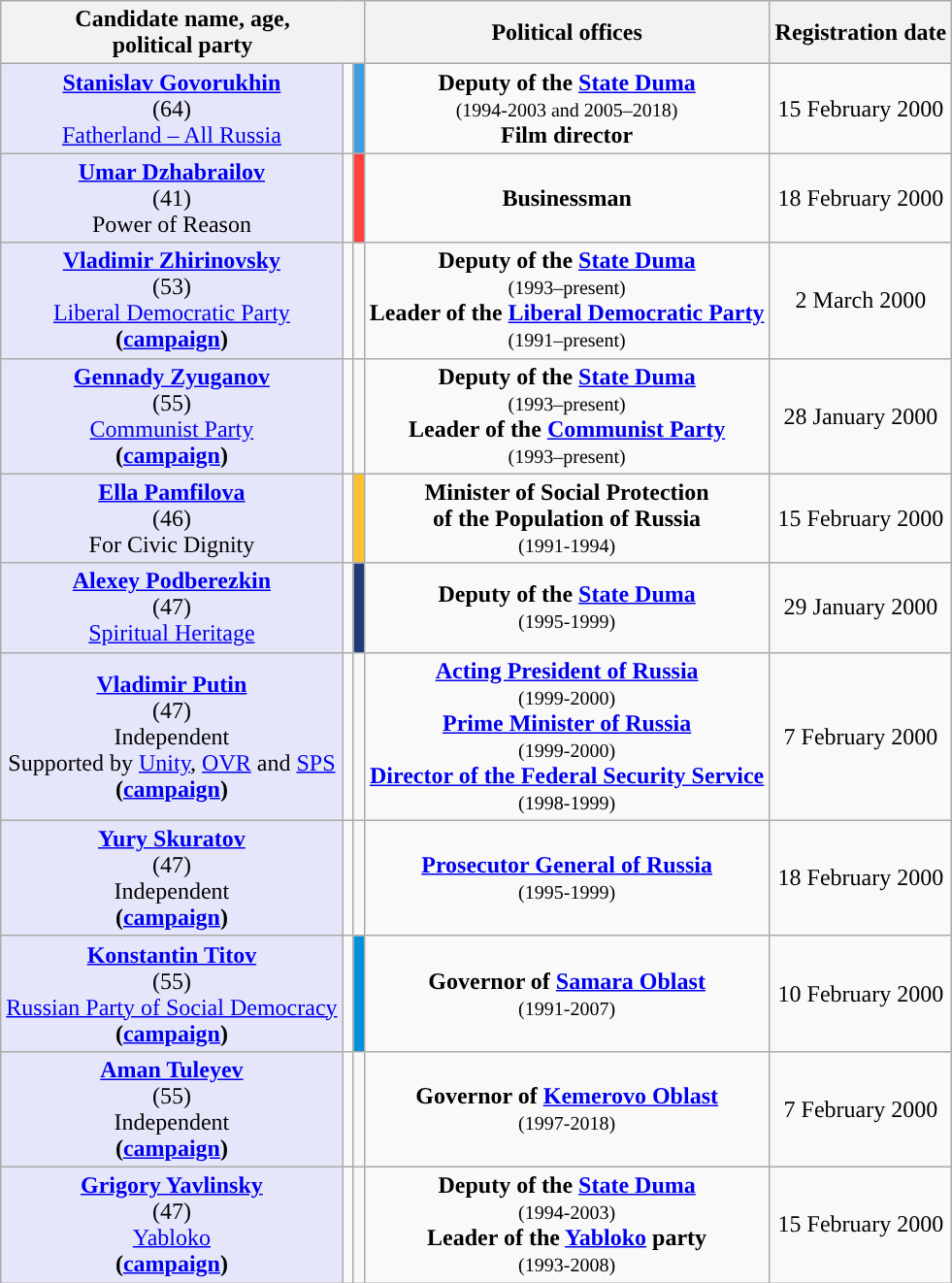<table class="wikitable" style="text-align:center;">
<tr>
<th colspan="3">Candidate name, age,<br>political party</th>
<th>Political offices</th>
<th>Registration date</th>
</tr>
<tr>
<td style="background:lavender;"><strong><a href='#'>Stanislav Govorukhin</a></strong><br>(64)<br><a href='#'>Fatherland – All Russia</a></td>
<td></td>
<td style="background-color:#3B9EDF;"></td>
<td><strong>Deputy of the <a href='#'>State Duma</a></strong><br><small>(1994-2003 and 2005–2018)</small><br><strong>Film director</strong></td>
<td>15 February 2000</td>
</tr>
<tr>
<td style="background:lavender;"><strong><a href='#'>Umar Dzhabrailov</a></strong><br>(41)<br>Power of Reason</td>
<td></td>
<td style="background-color:#FF403D;"></td>
<td><strong>Businessman</strong></td>
<td>18 February 2000</td>
</tr>
<tr>
<td style="background:lavender;"><strong><a href='#'>Vladimir Zhirinovsky</a></strong><br>(53)<br><a href='#'>Liberal Democratic Party</a><br><strong>(<a href='#'>campaign</a>)</strong></td>
<td></td>
<td style="background-color:"></td>
<td><strong>Deputy of the <a href='#'>State Duma</a></strong><br><small>(1993–present)</small><br><strong>Leader of the <a href='#'>Liberal Democratic Party</a></strong><br><small>(1991–present)</small></td>
<td>2 March 2000</td>
</tr>
<tr>
<td style="background:lavender;"><strong><a href='#'>Gennady Zyuganov</a></strong><br>(55)<br><a href='#'>Communist Party</a><br><strong>(<a href='#'>campaign</a>)</strong></td>
<td></td>
<td style="background-color:"></td>
<td><strong>Deputy of the <a href='#'>State Duma</a></strong><br><small>(1993–present)</small><br><strong>Leader of the <a href='#'>Communist Party</a></strong><br><small>(1993–present)</small></td>
<td>28 January 2000</td>
</tr>
<tr>
<td style="background:lavender;"><strong><a href='#'>Ella Pamfilova</a></strong><br>(46)<br>For Civic Dignity</td>
<td></td>
<td style="background-color:#FFC130;"></td>
<td><strong>Minister of Social Protection<br>of the Population of Russia</strong><br><small>(1991-1994)</small></td>
<td>15 February 2000</td>
</tr>
<tr>
<td style="background:lavender;"><strong><a href='#'>Alexey Podberezkin</a></strong><br>(47)<br><a href='#'>Spiritual Heritage</a></td>
<td></td>
<td style="background-color:#1F3C79;"></td>
<td><strong>Deputy of the <a href='#'>State Duma</a></strong><br><small>(1995-1999)</small></td>
<td>29 January 2000</td>
</tr>
<tr>
<td style="background:lavender;"><strong><a href='#'>Vladimir Putin</a></strong><br>(47)<br>Independent<br>Supported by <a href='#'>Unity</a>, <a href='#'>OVR</a> and <a href='#'>SPS</a><br><strong>(<a href='#'>campaign</a>)</strong></td>
<td></td>
<td style="background-color:"></td>
<td><strong><a href='#'>Acting President of Russia</a></strong><br><small>(1999-2000)</small><br><strong><a href='#'>Prime Minister of Russia</a></strong><br><small>(1999-2000)</small><br><strong><a href='#'>Director of the Federal Security Service</a></strong><br><small>(1998-1999)</small></td>
<td>7 February 2000</td>
</tr>
<tr>
<td style="background:lavender;"><strong><a href='#'>Yury Skuratov</a></strong><br>(47)<br>Independent<br><strong>(<a href='#'>campaign</a>)</strong></td>
<td></td>
<td style="background-color:"></td>
<td><strong><a href='#'>Prosecutor General of Russia</a></strong><br><small>(1995-1999)</small></td>
<td>18 February 2000</td>
</tr>
<tr>
<td style="background:lavender;"><strong><a href='#'>Konstantin Titov</a></strong><br>(55)<br><a href='#'>Russian Party of Social Democracy</a><br><strong>(<a href='#'>campaign</a>)</strong></td>
<td></td>
<td style="background-color:#0392DA;"></td>
<td><strong>Governor of <a href='#'>Samara Oblast</a></strong><br><small>(1991-2007)</small></td>
<td>10 February 2000</td>
</tr>
<tr>
<td style="background:lavender;"><strong><a href='#'>Aman Tuleyev</a></strong><br>(55)<br>Independent<br><strong>(<a href='#'>campaign</a>)</strong></td>
<td></td>
<td style="background-color:"></td>
<td><strong>Governor of <a href='#'>Kemerovo Oblast</a></strong><br><small>(1997-2018)</small></td>
<td>7 February 2000</td>
</tr>
<tr>
<td style="background:lavender;"><strong><a href='#'>Grigory Yavlinsky</a></strong><br>(47)<br><a href='#'>Yabloko</a><br><strong>(<a href='#'>campaign</a>)</strong></td>
<td></td>
<td style="background-color:"></td>
<td><strong>Deputy of the <a href='#'>State Duma</a></strong><br><small>(1994-2003)</small><br><strong>Leader of the <a href='#'>Yabloko</a> party</strong><br><small>(1993-2008)</small></td>
<td>15 February 2000</td>
</tr>
</table>
